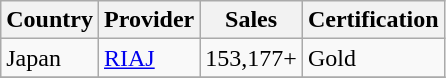<table class="wikitable" border="1">
<tr>
<th>Country</th>
<th>Provider</th>
<th>Sales</th>
<th>Certification</th>
</tr>
<tr>
<td>Japan</td>
<td><a href='#'>RIAJ</a></td>
<td>153,177+</td>
<td>Gold</td>
</tr>
<tr>
</tr>
</table>
